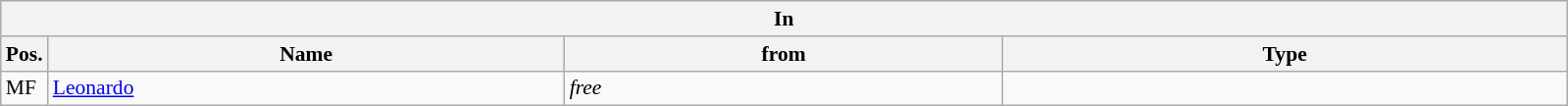<table class="wikitable" style="font-size:90%;">
<tr>
<th colspan="4">In</th>
</tr>
<tr>
<th width=3%>Pos.</th>
<th width=33%>Name</th>
<th width=28%>from</th>
<th width=36%>Type</th>
</tr>
<tr>
<td>MF</td>
<td><a href='#'>Leonardo</a></td>
<td><em>free</em></td>
<td></td>
</tr>
</table>
